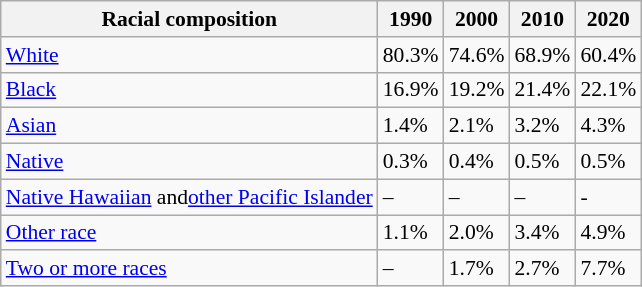<table class="wikitable sortable collapsible" style="font-size: 90%;">
<tr>
<th>Racial composition</th>
<th>1990</th>
<th>2000</th>
<th>2010</th>
<th>2020</th>
</tr>
<tr>
<td><a href='#'>White</a></td>
<td>80.3%</td>
<td>74.6%</td>
<td>68.9%</td>
<td>60.4%</td>
</tr>
<tr>
<td><a href='#'>Black</a></td>
<td>16.9%</td>
<td>19.2%</td>
<td>21.4%</td>
<td>22.1%</td>
</tr>
<tr>
<td><a href='#'>Asian</a></td>
<td>1.4%</td>
<td>2.1%</td>
<td>3.2%</td>
<td>4.3%</td>
</tr>
<tr>
<td><a href='#'>Native</a></td>
<td>0.3%</td>
<td>0.4%</td>
<td>0.5%</td>
<td>0.5%</td>
</tr>
<tr>
<td><a href='#'>Native Hawaiian</a> and<a href='#'>other Pacific Islander</a></td>
<td>–</td>
<td>–</td>
<td>–</td>
<td>-</td>
</tr>
<tr>
<td><a href='#'>Other race</a></td>
<td>1.1%</td>
<td>2.0%</td>
<td>3.4%</td>
<td>4.9%</td>
</tr>
<tr>
<td><a href='#'>Two or more races</a></td>
<td>–</td>
<td>1.7%</td>
<td>2.7%</td>
<td>7.7%</td>
</tr>
</table>
